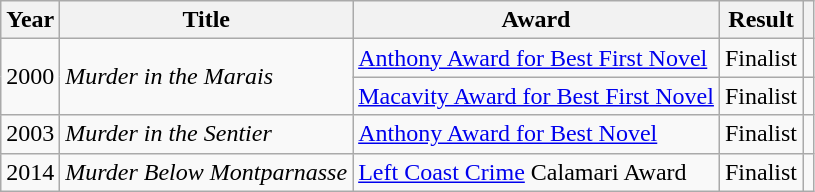<table class="wikitable">
<tr>
<th>Year</th>
<th>Title</th>
<th>Award</th>
<th>Result</th>
<th></th>
</tr>
<tr>
<td rowspan="2">2000</td>
<td rowspan="2"><em>Murder in the Marais</em></td>
<td><a href='#'>Anthony Award for Best First Novel</a></td>
<td>Finalist</td>
<td></td>
</tr>
<tr>
<td><a href='#'>Macavity Award for Best First Novel</a></td>
<td>Finalist</td>
<td></td>
</tr>
<tr>
<td>2003</td>
<td><em>Murder in the Sentier</em></td>
<td><a href='#'>Anthony Award for Best Novel</a></td>
<td>Finalist</td>
<td></td>
</tr>
<tr>
<td>2014</td>
<td><em>Murder Below Montparnasse</em></td>
<td><a href='#'>Left Coast Crime</a> Calamari Award</td>
<td>Finalist</td>
<td></td>
</tr>
</table>
